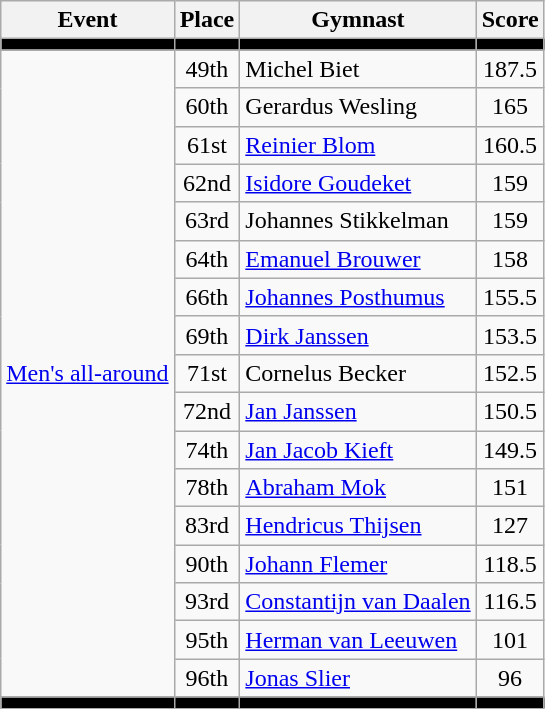<table class=wikitable>
<tr>
<th>Event</th>
<th>Place</th>
<th>Gymnast</th>
<th>Score</th>
</tr>
<tr bgcolor=black>
<td></td>
<td></td>
<td></td>
<td></td>
</tr>
<tr align=center>
<td rowspan=17 align=left><a href='#'>Men's all-around</a></td>
<td>49th</td>
<td align=left>Michel Biet</td>
<td>187.5</td>
</tr>
<tr align=center>
<td>60th</td>
<td align=left>Gerardus Wesling</td>
<td>165</td>
</tr>
<tr align=center>
<td>61st</td>
<td align=left><a href='#'>Reinier Blom</a></td>
<td>160.5</td>
</tr>
<tr align=center>
<td>62nd</td>
<td align=left><a href='#'>Isidore Goudeket</a></td>
<td>159</td>
</tr>
<tr align=center>
<td>63rd</td>
<td align=left>Johannes Stikkelman</td>
<td>159</td>
</tr>
<tr align=center>
<td>64th</td>
<td align=left><a href='#'>Emanuel Brouwer</a></td>
<td>158</td>
</tr>
<tr align=center>
<td>66th</td>
<td align=left><a href='#'>Johannes Posthumus</a></td>
<td>155.5</td>
</tr>
<tr align=center>
<td>69th</td>
<td align=left><a href='#'>Dirk Janssen</a></td>
<td>153.5</td>
</tr>
<tr align=center>
<td>71st</td>
<td align=left>Cornelus Becker</td>
<td>152.5</td>
</tr>
<tr align=center>
<td>72nd</td>
<td align=left><a href='#'>Jan Janssen</a></td>
<td>150.5</td>
</tr>
<tr align=center>
<td>74th</td>
<td align=left><a href='#'>Jan Jacob Kieft</a></td>
<td>149.5</td>
</tr>
<tr align=center>
<td>78th</td>
<td align=left><a href='#'>Abraham Mok</a></td>
<td>151</td>
</tr>
<tr align=center>
<td>83rd</td>
<td align=left><a href='#'>Hendricus Thijsen</a></td>
<td>127</td>
</tr>
<tr align=center>
<td>90th</td>
<td align=left><a href='#'>Johann Flemer</a></td>
<td>118.5</td>
</tr>
<tr align=center>
<td>93rd</td>
<td align=left><a href='#'>Constantijn van Daalen</a></td>
<td>116.5</td>
</tr>
<tr align=center>
<td>95th</td>
<td align=left><a href='#'>Herman van Leeuwen</a></td>
<td>101</td>
</tr>
<tr align=center>
<td>96th</td>
<td align=left><a href='#'>Jonas Slier</a></td>
<td>96</td>
</tr>
<tr bgcolor=black>
<td></td>
<td></td>
<td></td>
<td></td>
</tr>
</table>
